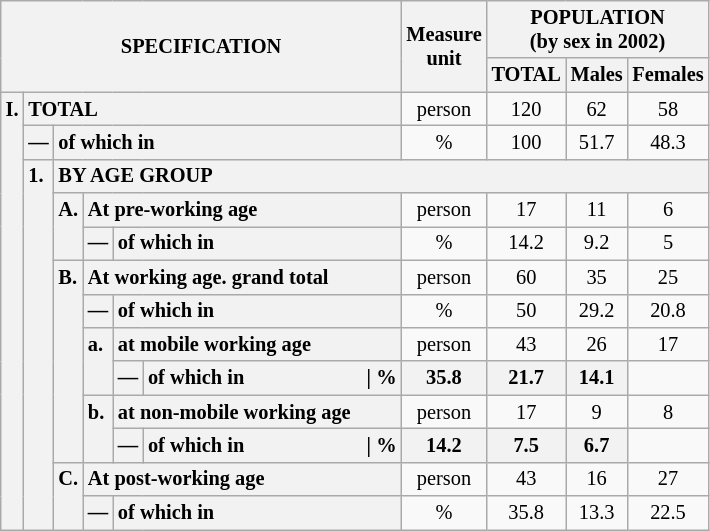<table class="wikitable" style="font-size:85%; text-align:center">
<tr>
<th rowspan="2" colspan="6">SPECIFICATION</th>
<th rowspan="2">Measure<br> unit</th>
<th colspan="3" rowspan="1">POPULATION<br> (by sex in 2002)</th>
</tr>
<tr>
<th>TOTAL</th>
<th>Males</th>
<th>Females</th>
</tr>
<tr>
<th style="text-align:left" valign="top" rowspan="13">I.</th>
<th style="text-align:left" colspan="5">TOTAL</th>
<td>person</td>
<td>120</td>
<td>62</td>
<td>58</td>
</tr>
<tr>
<th style="text-align:left" valign="top">—</th>
<th style="text-align:left" colspan="4">of which in</th>
<td>%</td>
<td>100</td>
<td>51.7</td>
<td>48.3</td>
</tr>
<tr>
<th style="text-align:left" valign="top" rowspan="11">1.</th>
<th style="text-align:left" colspan="19">BY AGE GROUP</th>
</tr>
<tr>
<th style="text-align:left" valign="top" rowspan="2">A.</th>
<th style="text-align:left" colspan="3">At pre-working age</th>
<td>person</td>
<td>17</td>
<td>11</td>
<td>6</td>
</tr>
<tr>
<th style="text-align:left" valign="top">—</th>
<th style="text-align:left" valign="top" colspan="2">of which in</th>
<td>%</td>
<td>14.2</td>
<td>9.2</td>
<td>5</td>
</tr>
<tr>
<th style="text-align:left" valign="top" rowspan="6">B.</th>
<th style="text-align:left" colspan="3">At working age. grand total</th>
<td>person</td>
<td>60</td>
<td>35</td>
<td>25</td>
</tr>
<tr>
<th style="text-align:left" valign="top">—</th>
<th style="text-align:left" valign="top" colspan="2">of which in</th>
<td>%</td>
<td>50</td>
<td>29.2</td>
<td>20.8</td>
</tr>
<tr>
<th style="text-align:left" valign="top" rowspan="2">a.</th>
<th style="text-align:left" colspan="2">at mobile working age</th>
<td>person</td>
<td>43</td>
<td>26</td>
<td>17</td>
</tr>
<tr>
<th style="text-align:left" valign="top">—</th>
<th style="text-align:left" valign="top" colspan="1">of which in                        | %</th>
<th>35.8</th>
<th>21.7</th>
<th>14.1</th>
</tr>
<tr>
<th style="text-align:left" valign="top" rowspan="2">b.</th>
<th style="text-align:left" colspan="2">at non-mobile working age</th>
<td>person</td>
<td>17</td>
<td>9</td>
<td>8</td>
</tr>
<tr>
<th style="text-align:left" valign="top">—</th>
<th style="text-align:left" valign="top" colspan="1">of which in                        | %</th>
<th>14.2</th>
<th>7.5</th>
<th>6.7</th>
</tr>
<tr>
<th style="text-align:left" valign="top" rowspan="2">C.</th>
<th style="text-align:left" colspan="3">At post-working age</th>
<td>person</td>
<td>43</td>
<td>16</td>
<td>27</td>
</tr>
<tr>
<th style="text-align:left" valign="top">—</th>
<th style="text-align:left" valign="top" colspan="2">of which in</th>
<td>%</td>
<td>35.8</td>
<td>13.3</td>
<td>22.5</td>
</tr>
</table>
